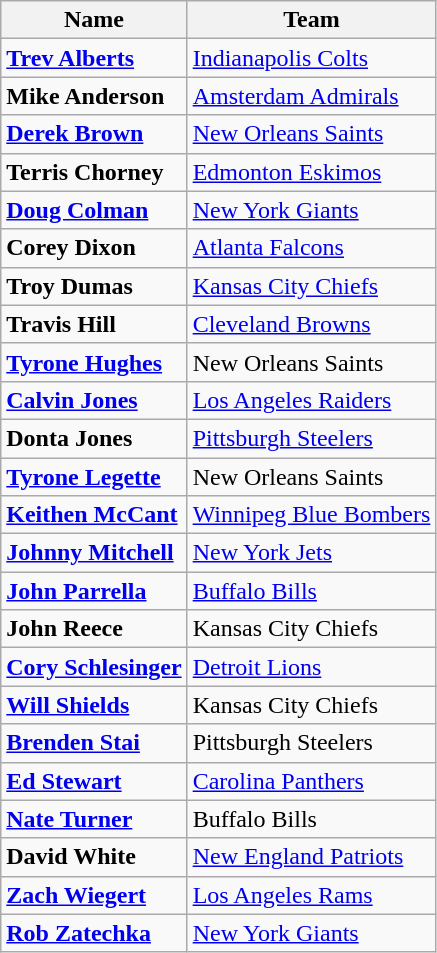<table class="wikitable">
<tr>
<th>Name</th>
<th>Team</th>
</tr>
<tr>
<td><strong><a href='#'>Trev Alberts</a></strong></td>
<td><a href='#'>Indianapolis Colts</a></td>
</tr>
<tr>
<td><strong>Mike Anderson</strong></td>
<td><a href='#'>Amsterdam Admirals</a></td>
</tr>
<tr>
<td><strong><a href='#'>Derek Brown</a></strong></td>
<td><a href='#'>New Orleans Saints</a></td>
</tr>
<tr>
<td><strong>Terris Chorney</strong></td>
<td><a href='#'>Edmonton Eskimos</a></td>
</tr>
<tr>
<td><strong><a href='#'>Doug Colman</a></strong></td>
<td><a href='#'>New York Giants</a></td>
</tr>
<tr>
<td><strong>Corey Dixon</strong></td>
<td><a href='#'>Atlanta Falcons</a></td>
</tr>
<tr>
<td><strong>Troy Dumas</strong></td>
<td><a href='#'>Kansas City Chiefs</a></td>
</tr>
<tr>
<td><strong>Travis Hill</strong></td>
<td><a href='#'>Cleveland Browns</a></td>
</tr>
<tr>
<td><strong><a href='#'>Tyrone Hughes</a></strong></td>
<td>New Orleans Saints</td>
</tr>
<tr>
<td><strong><a href='#'>Calvin Jones</a></strong></td>
<td><a href='#'>Los Angeles Raiders</a></td>
</tr>
<tr>
<td><strong>Donta Jones</strong></td>
<td><a href='#'>Pittsburgh Steelers</a></td>
</tr>
<tr>
<td><strong><a href='#'>Tyrone Legette</a></strong></td>
<td>New Orleans Saints</td>
</tr>
<tr>
<td><strong><a href='#'>Keithen McCant</a></strong></td>
<td><a href='#'>Winnipeg Blue Bombers</a></td>
</tr>
<tr>
<td><strong><a href='#'>Johnny Mitchell</a></strong></td>
<td><a href='#'>New York Jets</a></td>
</tr>
<tr>
<td><strong><a href='#'>John Parrella</a></strong></td>
<td><a href='#'>Buffalo Bills</a></td>
</tr>
<tr>
<td><strong>John Reece</strong></td>
<td>Kansas City Chiefs</td>
</tr>
<tr>
<td><strong><a href='#'>Cory Schlesinger</a></strong></td>
<td><a href='#'>Detroit Lions</a></td>
</tr>
<tr>
<td><strong><a href='#'>Will Shields</a></strong></td>
<td>Kansas City Chiefs</td>
</tr>
<tr>
<td><strong><a href='#'>Brenden Stai</a></strong></td>
<td>Pittsburgh Steelers</td>
</tr>
<tr>
<td><strong><a href='#'>Ed Stewart</a></strong></td>
<td><a href='#'>Carolina Panthers</a></td>
</tr>
<tr>
<td><strong><a href='#'>Nate Turner</a></strong></td>
<td>Buffalo Bills</td>
</tr>
<tr>
<td><strong>David White</strong></td>
<td><a href='#'>New England Patriots</a></td>
</tr>
<tr>
<td><strong><a href='#'>Zach Wiegert</a></strong></td>
<td><a href='#'>Los Angeles Rams</a></td>
</tr>
<tr>
<td><strong><a href='#'>Rob Zatechka</a></strong></td>
<td><a href='#'>New York Giants</a></td>
</tr>
</table>
